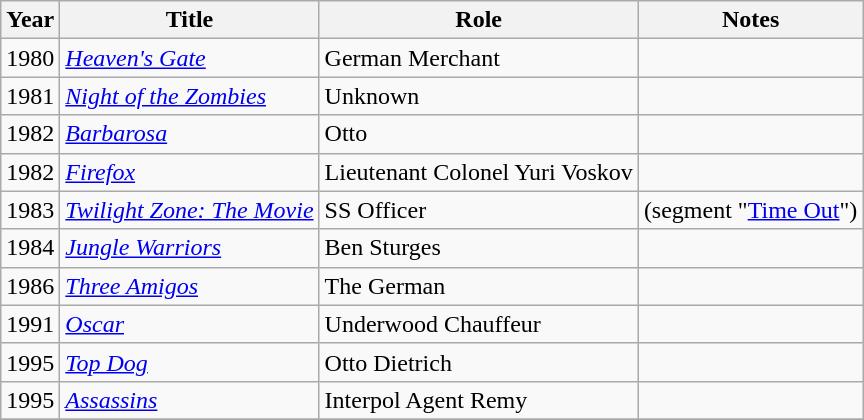<table class="wikitable sortable">
<tr>
<th>Year</th>
<th>Title</th>
<th>Role</th>
<th class="unsortable">Notes</th>
</tr>
<tr>
<td>1980</td>
<td><em><a href='#'>Heaven's Gate</a></em></td>
<td>German Merchant</td>
<td></td>
</tr>
<tr>
<td>1981</td>
<td><em><a href='#'>Night of the Zombies</a></em></td>
<td>Unknown</td>
<td></td>
</tr>
<tr>
<td>1982</td>
<td><em><a href='#'>Barbarosa</a></em></td>
<td>Otto</td>
<td></td>
</tr>
<tr>
<td>1982</td>
<td><em><a href='#'>Firefox</a></em></td>
<td>Lieutenant Colonel Yuri Voskov</td>
<td></td>
</tr>
<tr>
<td>1983</td>
<td><em><a href='#'>Twilight Zone: The Movie</a></em></td>
<td>SS Officer</td>
<td>(segment "<a href='#'>Time Out</a>")</td>
</tr>
<tr>
<td>1984</td>
<td><em><a href='#'>Jungle Warriors</a></em></td>
<td>Ben Sturges</td>
<td></td>
</tr>
<tr>
<td>1986</td>
<td><em><a href='#'>Three Amigos</a></em></td>
<td>The German</td>
<td></td>
</tr>
<tr>
<td>1991</td>
<td><em><a href='#'>Oscar</a></em></td>
<td>Underwood Chauffeur</td>
<td></td>
</tr>
<tr>
<td>1995</td>
<td><em><a href='#'>Top Dog</a></em></td>
<td>Otto Dietrich</td>
<td></td>
</tr>
<tr>
<td>1995</td>
<td><em><a href='#'>Assassins</a></em></td>
<td>Interpol Agent Remy</td>
<td></td>
</tr>
<tr>
</tr>
</table>
